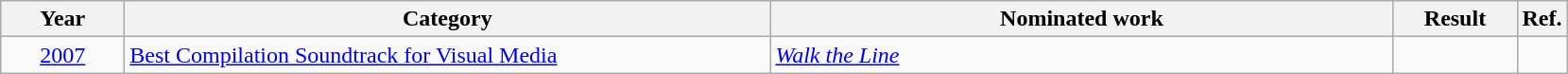<table class=wikitable>
<tr>
<th scope="col" style="width:5em;">Year</th>
<th scope="col" style="width:28em;">Category</th>
<th scope="col" style="width:27em;">Nominated work</th>
<th scope="col" style="width:5em;">Result</th>
<th>Ref.</th>
</tr>
<tr>
<td style="text-align:center;"><a href='#'>2007</a></td>
<td><a href='#'>Best Compilation Soundtrack for Visual Media</a></td>
<td><em><a href='#'>Walk the Line</a></em></td>
<td></td>
<td style="text-align:center;"></td>
</tr>
</table>
